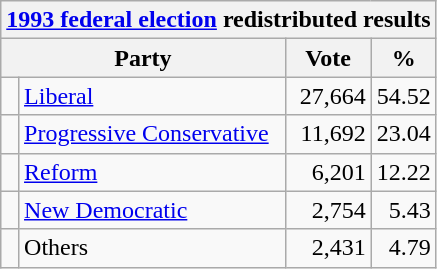<table class="wikitable">
<tr>
<th colspan="4"><a href='#'>1993 federal election</a> redistributed results</th>
</tr>
<tr>
<th bgcolor="#DDDDFF" width="130px" colspan="2">Party</th>
<th bgcolor="#DDDDFF" width="50px">Vote</th>
<th bgcolor="#DDDDFF" width="30px">%</th>
</tr>
<tr>
<td> </td>
<td><a href='#'>Liberal</a></td>
<td align=right>27,664</td>
<td align=right>54.52</td>
</tr>
<tr>
<td> </td>
<td><a href='#'>Progressive Conservative</a></td>
<td align=right>11,692</td>
<td align=right>23.04</td>
</tr>
<tr>
<td> </td>
<td><a href='#'>Reform</a></td>
<td align=right>6,201</td>
<td align=right>12.22</td>
</tr>
<tr>
<td> </td>
<td><a href='#'>New Democratic</a></td>
<td align=right>2,754</td>
<td align=right>5.43</td>
</tr>
<tr>
<td> </td>
<td>Others</td>
<td align=right>2,431</td>
<td align=right>4.79</td>
</tr>
</table>
